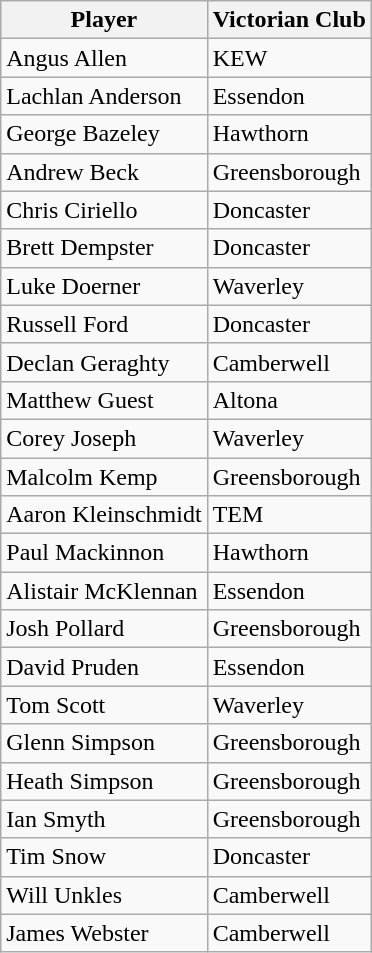<table class="wikitable" border="1">
<tr>
<th><strong>Player</strong></th>
<th><strong>Victorian Club</strong></th>
</tr>
<tr>
<td>Angus Allen</td>
<td>KEW</td>
</tr>
<tr>
<td>Lachlan Anderson</td>
<td>Essendon</td>
</tr>
<tr>
<td>George  Bazeley</td>
<td>Hawthorn</td>
</tr>
<tr>
<td>Andrew  Beck</td>
<td>Greensborough</td>
</tr>
<tr>
<td>Chris  Ciriello</td>
<td>Doncaster</td>
</tr>
<tr>
<td>Brett Dempster</td>
<td>Doncaster</td>
</tr>
<tr>
<td>Luke  Doerner</td>
<td>Waverley</td>
</tr>
<tr>
<td>Russell Ford</td>
<td>Doncaster</td>
</tr>
<tr>
<td>Declan  Geraghty</td>
<td>Camberwell</td>
</tr>
<tr>
<td>Matthew Guest</td>
<td>Altona</td>
</tr>
<tr>
<td>Corey Joseph</td>
<td>Waverley</td>
</tr>
<tr>
<td>Malcolm Kemp</td>
<td>Greensborough</td>
</tr>
<tr>
<td>Aaron  Kleinschmidt</td>
<td>TEM</td>
</tr>
<tr>
<td>Paul  Mackinnon</td>
<td>Hawthorn</td>
</tr>
<tr>
<td>Alistair McKlennan</td>
<td>Essendon</td>
</tr>
<tr>
<td>Josh Pollard</td>
<td>Greensborough</td>
</tr>
<tr>
<td>David Pruden</td>
<td>Essendon</td>
</tr>
<tr>
<td>Tom  Scott</td>
<td>Waverley</td>
</tr>
<tr>
<td>Glenn Simpson</td>
<td>Greensborough</td>
</tr>
<tr>
<td>Heath Simpson</td>
<td>Greensborough</td>
</tr>
<tr>
<td>Ian  Smyth</td>
<td>Greensborough</td>
</tr>
<tr>
<td>Tim Snow</td>
<td>Doncaster</td>
</tr>
<tr>
<td>Will  Unkles</td>
<td>Camberwell</td>
</tr>
<tr>
<td>James Webster</td>
<td>Camberwell</td>
</tr>
</table>
